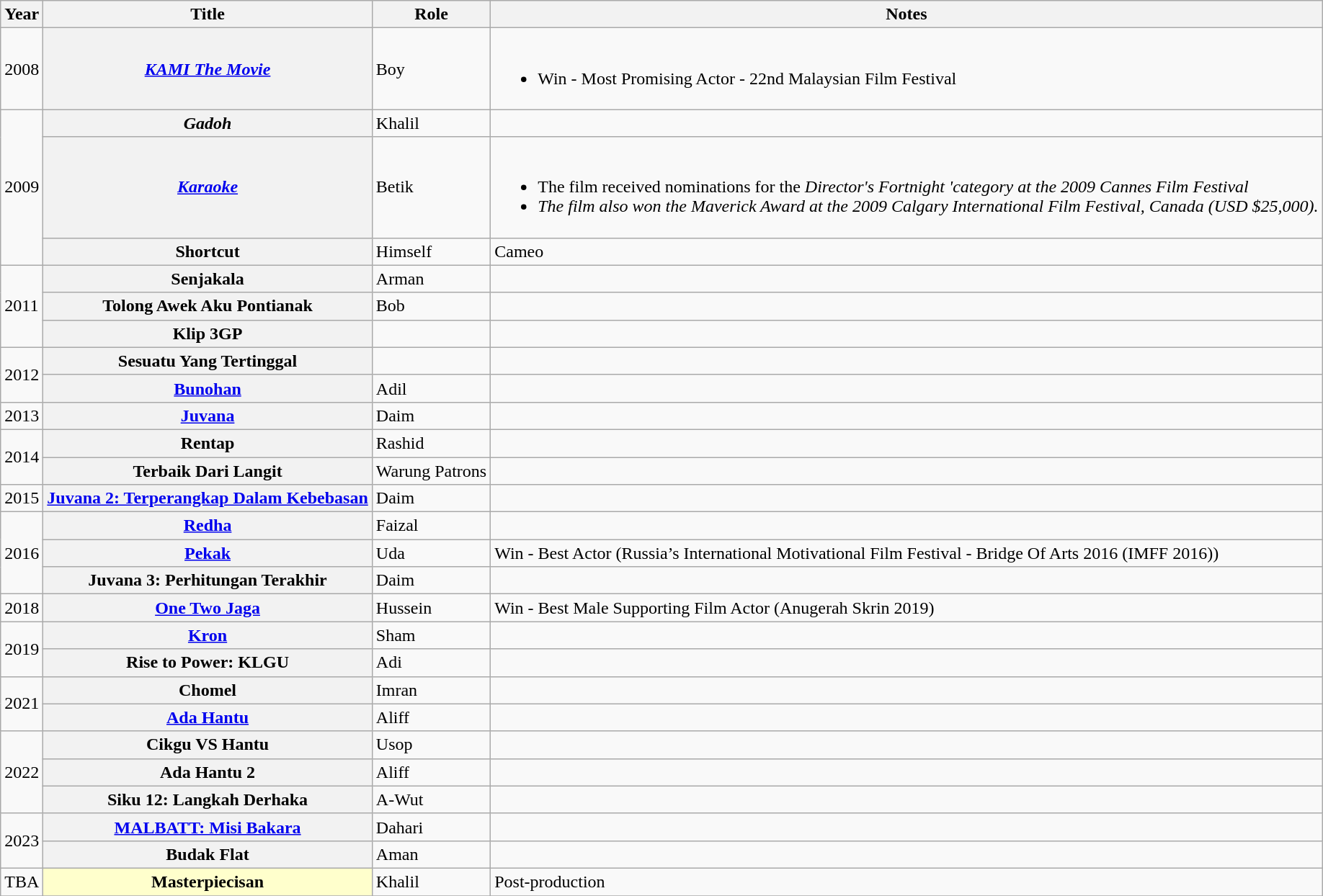<table class="wikitable">
<tr>
<th>Year</th>
<th>Title</th>
<th>Role</th>
<th>Notes</th>
</tr>
<tr>
<td>2008</td>
<th><em><a href='#'>KAMI The Movie</a></em></th>
<td>Boy</td>
<td><br><ul><li>Win - Most Promising Actor - 22nd Malaysian Film Festival</li></ul></td>
</tr>
<tr>
<td rowspan="3">2009</td>
<th><em>Gadoh</em></th>
<td>Khalil</td>
<td></td>
</tr>
<tr>
<th><em><a href='#'>Karaoke</a></em></th>
<td>Betik</td>
<td><br><ul><li>The film received nominations for the <em> Director's Fortnight 'category at the 2009 Cannes Film Festival</li><li>The film also won the Maverick Award at the 2009 Calgary International Film Festival, Canada (USD $25,000).</li></ul></td>
</tr>
<tr>
<th></em>Shortcut<em></th>
<td>Himself</td>
<td>Cameo</td>
</tr>
<tr>
<td rowspan="3">2011</td>
<th></em>Senjakala<em></th>
<td>Arman</td>
<td></td>
</tr>
<tr>
<th></em>Tolong Awek Aku Pontianak<em></th>
<td>Bob</td>
<td></td>
</tr>
<tr>
<th></em>Klip 3GP<em></th>
<td></td>
<td></td>
</tr>
<tr>
<td rowspan="2">2012</td>
<th></em>Sesuatu Yang Tertinggal<em></th>
<td></td>
<td></td>
</tr>
<tr>
<th></em><a href='#'>Bunohan</a><em></th>
<td>Adil</td>
<td></td>
</tr>
<tr>
<td>2013</td>
<th></em><a href='#'>Juvana</a><em></th>
<td>Daim</td>
<td></td>
</tr>
<tr>
<td rowspan="2">2014</td>
<th></em>Rentap<em></th>
<td>Rashid</td>
<td></td>
</tr>
<tr>
<th></em>Terbaik Dari Langit<em></th>
<td>Warung Patrons</td>
<td></td>
</tr>
<tr>
<td>2015</td>
<th></em><a href='#'>Juvana 2: Terperangkap Dalam Kebebasan</a><em></th>
<td>Daim</td>
<td></td>
</tr>
<tr>
<td rowspan="3">2016</td>
<th></em><a href='#'>Redha</a><em></th>
<td>Faizal</td>
<td></td>
</tr>
<tr>
<th></em><a href='#'>Pekak</a><em></th>
<td>Uda</td>
<td>Win - Best Actor (Russia’s International Motivational Film Festival - Bridge Of Arts 2016 (IMFF 2016)) </td>
</tr>
<tr>
<th></em>Juvana 3: Perhitungan Terakhir<em></th>
<td>Daim</td>
<td></td>
</tr>
<tr>
<td>2018</td>
<th></em><a href='#'>One Two Jaga</a><em></th>
<td>Hussein</td>
<td>Win - Best Male Supporting Film Actor (Anugerah Skrin 2019)</td>
</tr>
<tr>
<td rowspan="2">2019</td>
<th></em><a href='#'>Kron</a><em></th>
<td>Sham</td>
<td></td>
</tr>
<tr>
<th></em>Rise to Power: KLGU<em></th>
<td>Adi</td>
<td></td>
</tr>
<tr>
<td rowspan="2">2021</td>
<th></em>Chomel<em></th>
<td>Imran</td>
<td></td>
</tr>
<tr>
<th></em><a href='#'>Ada Hantu</a><em></th>
<td>Aliff</td>
<td></td>
</tr>
<tr>
<td rowspan="3">2022</td>
<th></em>Cikgu VS Hantu<em></th>
<td>Usop</td>
<td></td>
</tr>
<tr>
<th></em>Ada Hantu 2<em></th>
<td>Aliff</td>
<td></td>
</tr>
<tr>
<th></em>Siku 12: Langkah Derhaka<em></th>
<td>A-Wut</td>
<td></td>
</tr>
<tr>
<td rowspan="2">2023</td>
<th></em><a href='#'>MALBATT: Misi Bakara</a><em></th>
<td>Dahari</td>
<td></td>
</tr>
<tr>
<th></em>Budak Flat<em></th>
<td>Aman</td>
<td></td>
</tr>
<tr>
<td>TBA</td>
<th style="background:#FFFFCC"></em>Masterpiecisan<em></th>
<td>Khalil</td>
<td></em>Post-production<em></td>
</tr>
<tr>
</tr>
</table>
